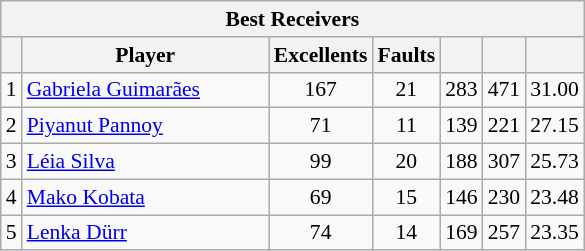<table class="wikitable sortable" style=font-size:90%>
<tr>
<th colspan=7>Best Receivers</th>
</tr>
<tr>
<th></th>
<th width=158>Player</th>
<th width=20>Excellents</th>
<th width=20>Faults</th>
<th width=20></th>
<th width=20></th>
<th width=20></th>
</tr>
<tr>
<td>1</td>
<td> <a href='#'>Gabriela Guimarães</a></td>
<td align=center>167</td>
<td align=center>21</td>
<td align=center>283</td>
<td align=center>471</td>
<td align=center>31.00</td>
</tr>
<tr>
<td>2</td>
<td> <a href='#'>Piyanut Pannoy</a></td>
<td align=center>71</td>
<td align=center>11</td>
<td align=center>139</td>
<td align=center>221</td>
<td align=center>27.15</td>
</tr>
<tr>
<td>3</td>
<td> <a href='#'>Léia Silva</a></td>
<td align=center>99</td>
<td align=center>20</td>
<td align=center>188</td>
<td align=center>307</td>
<td align=center>25.73</td>
</tr>
<tr>
<td>4</td>
<td> <a href='#'>Mako Kobata</a></td>
<td align=center>69</td>
<td align=center>15</td>
<td align=center>146</td>
<td align=center>230</td>
<td align=center>23.48</td>
</tr>
<tr>
<td>5</td>
<td> <a href='#'>Lenka Dürr</a></td>
<td align=center>74</td>
<td align=center>14</td>
<td align=center>169</td>
<td align=center>257</td>
<td align=center>23.35</td>
</tr>
</table>
